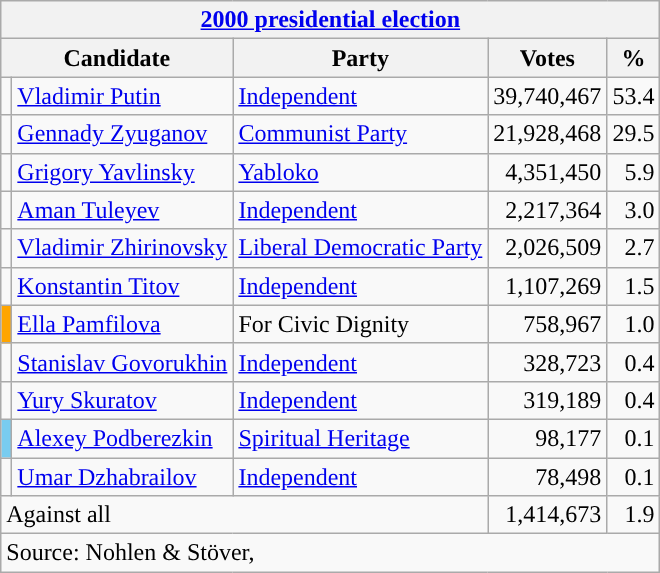<table class=wikitable style=text-align:right>
<tr>
<th colspan=5><a href='#'>2000 presidential election</a></th>
</tr>
<tr>
<th colspan=2>Candidate</th>
<th>Party</th>
<th>Votes</th>
<th>%</th>
</tr>
<tr>
<td style="background-color: "></td>
<td align=left><a href='#'>Vladimir Putin</a></td>
<td align=left><a href='#'>Independent</a></td>
<td>39,740,467</td>
<td>53.4</td>
</tr>
<tr>
<td style="background-color: "></td>
<td align=left><a href='#'>Gennady Zyuganov</a></td>
<td align=left><a href='#'>Communist Party</a></td>
<td>21,928,468</td>
<td>29.5</td>
</tr>
<tr>
<td style="background-color: "></td>
<td align=left><a href='#'>Grigory Yavlinsky</a></td>
<td align=left><a href='#'>Yabloko</a></td>
<td>4,351,450</td>
<td>5.9</td>
</tr>
<tr>
<td style="background-color: "></td>
<td align=left><a href='#'>Aman Tuleyev</a></td>
<td align=left><a href='#'>Independent</a></td>
<td>2,217,364</td>
<td>3.0</td>
</tr>
<tr>
<td style="background-color: "></td>
<td align=left><a href='#'>Vladimir Zhirinovsky</a></td>
<td align=left><a href='#'>Liberal Democratic Party</a></td>
<td>2,026,509</td>
<td>2.7</td>
</tr>
<tr>
<td style="background-color: "></td>
<td align=left><a href='#'>Konstantin Titov</a></td>
<td align=left><a href='#'>Independent</a></td>
<td>1,107,269</td>
<td>1.5</td>
</tr>
<tr>
<td style="background-color: #ffa500"></td>
<td align=left><a href='#'>Ella Pamfilova</a></td>
<td align=left>For Civic Dignity</td>
<td>758,967</td>
<td>1.0</td>
</tr>
<tr>
<td style="background-color: "></td>
<td align=left><a href='#'>Stanislav Govorukhin</a></td>
<td align=left><a href='#'>Independent</a></td>
<td>328,723</td>
<td>0.4</td>
</tr>
<tr>
<td style="background-color: "></td>
<td align=left><a href='#'>Yury Skuratov</a></td>
<td align=left><a href='#'>Independent</a></td>
<td>319,189</td>
<td>0.4</td>
</tr>
<tr>
<td style="background-color: #78ccf0"></td>
<td align=left><a href='#'>Alexey Podberezkin</a></td>
<td align=left><a href='#'>Spiritual Heritage</a></td>
<td>98,177</td>
<td>0.1</td>
</tr>
<tr>
<td style="background-color: "></td>
<td align=left><a href='#'>Umar Dzhabrailov</a></td>
<td align=left><a href='#'>Independent</a></td>
<td>78,498</td>
<td>0.1</td>
</tr>
<tr>
<td align=left colspan=3>Against all</td>
<td>1,414,673</td>
<td>1.9</td>
</tr>
<tr>
<td align=left colspan=5>Source: Nohlen & Stöver, </td>
</tr>
</table>
